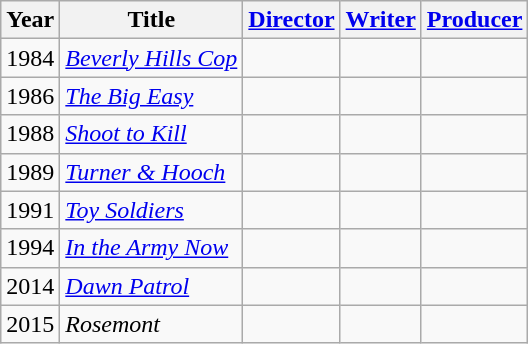<table class="wikitable">
<tr>
<th>Year</th>
<th>Title</th>
<th><a href='#'>Director</a></th>
<th><a href='#'>Writer</a></th>
<th><a href='#'>Producer</a></th>
</tr>
<tr>
<td>1984</td>
<td><em><a href='#'>Beverly Hills Cop</a></em></td>
<td></td>
<td></td>
<td></td>
</tr>
<tr>
<td>1986</td>
<td><em><a href='#'>The Big Easy</a></em></td>
<td></td>
<td></td>
<td></td>
</tr>
<tr>
<td>1988</td>
<td><em><a href='#'>Shoot to Kill</a></em></td>
<td></td>
<td></td>
<td></td>
</tr>
<tr>
<td>1989</td>
<td><em><a href='#'>Turner & Hooch</a></em></td>
<td></td>
<td></td>
<td></td>
</tr>
<tr>
<td>1991</td>
<td><em><a href='#'>Toy Soldiers</a></em></td>
<td></td>
<td></td>
<td></td>
</tr>
<tr>
<td>1994</td>
<td><em><a href='#'>In the Army Now</a></em></td>
<td></td>
<td></td>
<td></td>
</tr>
<tr>
<td>2014</td>
<td><em><a href='#'>Dawn Patrol</a></em></td>
<td></td>
<td></td>
<td></td>
</tr>
<tr>
<td>2015</td>
<td><em>Rosemont</em></td>
<td></td>
<td></td>
<td></td>
</tr>
</table>
